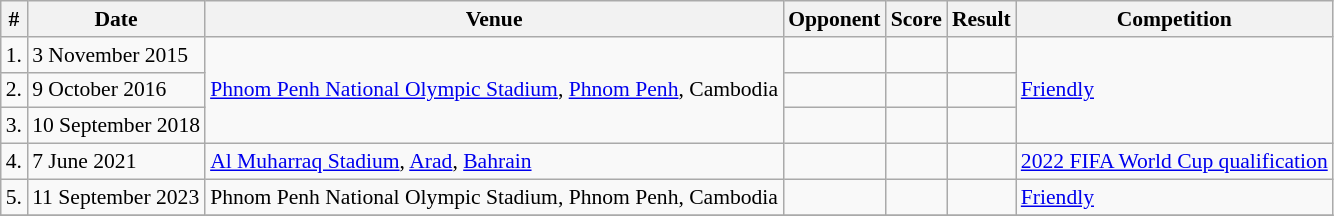<table class="wikitable" style="font-size:90%">
<tr>
<th>#</th>
<th>Date</th>
<th>Venue</th>
<th>Opponent</th>
<th>Score</th>
<th>Result</th>
<th>Competition</th>
</tr>
<tr>
<td>1.</td>
<td>3 November 2015</td>
<td rowspan=3><a href='#'>Phnom Penh National Olympic Stadium</a>, <a href='#'>Phnom Penh</a>, Cambodia</td>
<td></td>
<td></td>
<td></td>
<td rowspan=3><a href='#'>Friendly</a></td>
</tr>
<tr>
<td>2.</td>
<td>9 October 2016</td>
<td></td>
<td></td>
<td></td>
</tr>
<tr>
<td>3.</td>
<td>10 September 2018</td>
<td></td>
<td></td>
<td></td>
</tr>
<tr>
<td>4.</td>
<td>7 June 2021</td>
<td><a href='#'>Al Muharraq Stadium</a>, <a href='#'>Arad</a>, <a href='#'>Bahrain</a></td>
<td></td>
<td></td>
<td></td>
<td><a href='#'>2022 FIFA World Cup qualification</a></td>
</tr>
<tr>
<td>5.</td>
<td>11 September 2023</td>
<td>Phnom Penh National Olympic Stadium, Phnom Penh, Cambodia</td>
<td></td>
<td></td>
<td></td>
<td><a href='#'>Friendly</a></td>
</tr>
<tr>
</tr>
</table>
